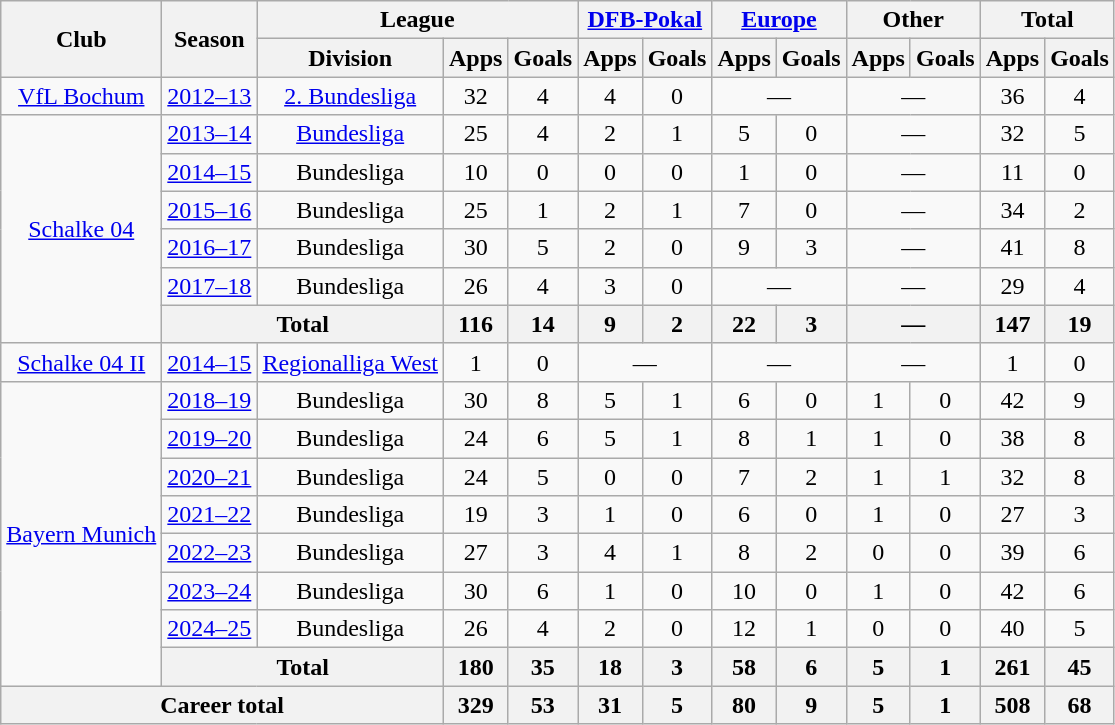<table class="wikitable" style="text-align:center">
<tr>
<th rowspan="2">Club</th>
<th rowspan="2">Season</th>
<th colspan="3">League</th>
<th colspan="2"><a href='#'>DFB-Pokal</a></th>
<th colspan="2"><a href='#'>Europe</a></th>
<th colspan="2">Other</th>
<th colspan="2">Total</th>
</tr>
<tr>
<th>Division</th>
<th>Apps</th>
<th>Goals</th>
<th>Apps</th>
<th>Goals</th>
<th>Apps</th>
<th>Goals</th>
<th>Apps</th>
<th>Goals</th>
<th>Apps</th>
<th>Goals</th>
</tr>
<tr>
<td><a href='#'>VfL Bochum</a></td>
<td><a href='#'>2012–13</a></td>
<td><a href='#'>2. Bundesliga</a></td>
<td>32</td>
<td>4</td>
<td>4</td>
<td>0</td>
<td colspan="2">—</td>
<td colspan="2">—</td>
<td>36</td>
<td>4</td>
</tr>
<tr>
<td rowspan="6"><a href='#'>Schalke 04</a></td>
<td><a href='#'>2013–14</a></td>
<td><a href='#'>Bundesliga</a></td>
<td>25</td>
<td>4</td>
<td>2</td>
<td>1</td>
<td>5</td>
<td>0</td>
<td colspan="2">—</td>
<td>32</td>
<td>5</td>
</tr>
<tr>
<td><a href='#'>2014–15</a></td>
<td>Bundesliga</td>
<td>10</td>
<td>0</td>
<td>0</td>
<td>0</td>
<td>1</td>
<td>0</td>
<td colspan="2">—</td>
<td>11</td>
<td>0</td>
</tr>
<tr>
<td><a href='#'>2015–16</a></td>
<td>Bundesliga</td>
<td>25</td>
<td>1</td>
<td>2</td>
<td>1</td>
<td>7</td>
<td>0</td>
<td colspan="2">—</td>
<td>34</td>
<td>2</td>
</tr>
<tr>
<td><a href='#'>2016–17</a></td>
<td>Bundesliga</td>
<td>30</td>
<td>5</td>
<td>2</td>
<td>0</td>
<td>9</td>
<td>3</td>
<td colspan="2">—</td>
<td>41</td>
<td>8</td>
</tr>
<tr>
<td><a href='#'>2017–18</a></td>
<td>Bundesliga</td>
<td>26</td>
<td>4</td>
<td>3</td>
<td>0</td>
<td colspan="2">—</td>
<td colspan="2">—</td>
<td>29</td>
<td>4</td>
</tr>
<tr>
<th colspan="2">Total</th>
<th>116</th>
<th>14</th>
<th>9</th>
<th>2</th>
<th>22</th>
<th>3</th>
<th colspan="2">—</th>
<th>147</th>
<th>19</th>
</tr>
<tr>
<td><a href='#'>Schalke 04 II</a></td>
<td><a href='#'>2014–15</a></td>
<td><a href='#'>Regionalliga West</a></td>
<td>1</td>
<td>0</td>
<td colspan="2">—</td>
<td colspan="2">—</td>
<td colspan="2">—</td>
<td>1</td>
<td>0</td>
</tr>
<tr>
<td rowspan="8"><a href='#'>Bayern Munich</a></td>
<td><a href='#'>2018–19</a></td>
<td>Bundesliga</td>
<td>30</td>
<td>8</td>
<td>5</td>
<td>1</td>
<td>6</td>
<td>0</td>
<td>1</td>
<td>0</td>
<td>42</td>
<td>9</td>
</tr>
<tr>
<td><a href='#'>2019–20</a></td>
<td>Bundesliga</td>
<td>24</td>
<td>6</td>
<td>5</td>
<td>1</td>
<td>8</td>
<td>1</td>
<td>1</td>
<td>0</td>
<td>38</td>
<td>8</td>
</tr>
<tr>
<td><a href='#'>2020–21</a></td>
<td>Bundesliga</td>
<td>24</td>
<td>5</td>
<td>0</td>
<td>0</td>
<td>7</td>
<td>2</td>
<td>1</td>
<td>1</td>
<td>32</td>
<td>8</td>
</tr>
<tr>
<td><a href='#'>2021–22</a></td>
<td>Bundesliga</td>
<td>19</td>
<td>3</td>
<td>1</td>
<td>0</td>
<td>6</td>
<td>0</td>
<td>1</td>
<td>0</td>
<td>27</td>
<td>3</td>
</tr>
<tr>
<td><a href='#'>2022–23</a></td>
<td>Bundesliga</td>
<td>27</td>
<td>3</td>
<td>4</td>
<td>1</td>
<td>8</td>
<td>2</td>
<td>0</td>
<td>0</td>
<td>39</td>
<td>6</td>
</tr>
<tr>
<td><a href='#'>2023–24</a></td>
<td>Bundesliga</td>
<td>30</td>
<td>6</td>
<td>1</td>
<td>0</td>
<td>10</td>
<td>0</td>
<td>1</td>
<td>0</td>
<td>42</td>
<td>6</td>
</tr>
<tr>
<td><a href='#'>2024–25</a></td>
<td>Bundesliga</td>
<td>26</td>
<td>4</td>
<td>2</td>
<td>0</td>
<td>12</td>
<td>1</td>
<td>0</td>
<td>0</td>
<td>40</td>
<td>5</td>
</tr>
<tr>
<th colspan="2">Total</th>
<th>180</th>
<th>35</th>
<th>18</th>
<th>3</th>
<th>58</th>
<th>6</th>
<th>5</th>
<th>1</th>
<th>261</th>
<th>45</th>
</tr>
<tr>
<th colspan="3">Career total</th>
<th>329</th>
<th>53</th>
<th>31</th>
<th>5</th>
<th>80</th>
<th>9</th>
<th>5</th>
<th>1</th>
<th>508</th>
<th>68</th>
</tr>
</table>
